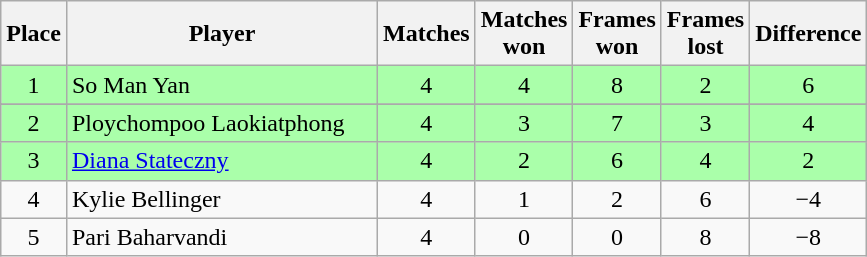<table class="wikitable" style="text-align: center;">
<tr>
<th width=20>Place</th>
<th width=200>Player</th>
<th width=20>Matches</th>
<th width=20>Matches won</th>
<th width=20>Frames won</th>
<th width=20>Frames lost</th>
<th width=20>Difference</th>
</tr>
<tr style="background:#aaffaa;">
<td>1</td>
<td style="text-align:left;"> So Man Yan</td>
<td>4</td>
<td>4</td>
<td>8</td>
<td>2</td>
<td>6</td>
</tr>
<tr>
</tr>
<tr style="background:#aaffaa;">
<td>2</td>
<td style="text-align:left;"> Ploychompoo Laokiatphong</td>
<td>4</td>
<td>3</td>
<td>7</td>
<td>3</td>
<td>4</td>
</tr>
<tr style="background:#aaffaa;">
<td>3</td>
<td style="text-align:left;"> <a href='#'>Diana Stateczny</a></td>
<td>4</td>
<td>2</td>
<td>6</td>
<td>4</td>
<td>2</td>
</tr>
<tr>
<td>4</td>
<td style="text-align:left;"> Kylie Bellinger</td>
<td>4</td>
<td>1</td>
<td>2</td>
<td>6</td>
<td>−4</td>
</tr>
<tr>
<td>5</td>
<td style="text-align:left;"> Pari Baharvandi</td>
<td>4</td>
<td>0</td>
<td>0</td>
<td>8</td>
<td>−8</td>
</tr>
</table>
